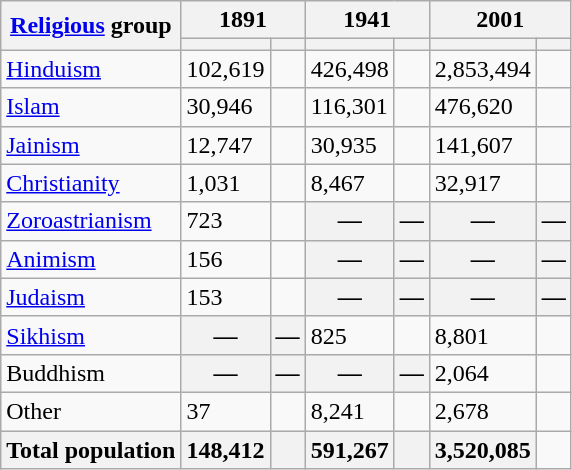<table class="wikitable collapsible sortable">
<tr>
<th rowspan="2"><a href='#'>Religious</a> group</th>
<th colspan="2">1891</th>
<th colspan="2">1941</th>
<th colspan="2">2001</th>
</tr>
<tr>
<th><a href='#'></a></th>
<th></th>
<th><a href='#'></a></th>
<th></th>
<th><a href='#'></a></th>
<th></th>
</tr>
<tr>
<td><a href='#'>Hinduism</a> </td>
<td>102,619</td>
<td></td>
<td>426,498</td>
<td></td>
<td>2,853,494</td>
<td></td>
</tr>
<tr>
<td><a href='#'>Islam</a> </td>
<td>30,946</td>
<td></td>
<td>116,301</td>
<td></td>
<td>476,620</td>
<td></td>
</tr>
<tr>
<td><a href='#'>Jainism</a> </td>
<td>12,747</td>
<td></td>
<td>30,935</td>
<td></td>
<td>141,607</td>
<td></td>
</tr>
<tr>
<td><a href='#'>Christianity</a> </td>
<td>1,031</td>
<td></td>
<td>8,467</td>
<td></td>
<td>32,917</td>
<td></td>
</tr>
<tr>
<td><a href='#'>Zoroastrianism</a> </td>
<td>723</td>
<td></td>
<th>—</th>
<th>—</th>
<th>—</th>
<th>—</th>
</tr>
<tr>
<td><a href='#'>Animism</a></td>
<td>156</td>
<td></td>
<th>—</th>
<th>—</th>
<th>—</th>
<th>—</th>
</tr>
<tr>
<td><a href='#'>Judaism</a> </td>
<td>153</td>
<td></td>
<th>—</th>
<th>—</th>
<th>—</th>
<th>—</th>
</tr>
<tr>
<td><a href='#'>Sikhism</a></td>
<th>—</th>
<th>—</th>
<td>825</td>
<td></td>
<td>8,801</td>
<td></td>
</tr>
<tr>
<td>Buddhism</td>
<th>—</th>
<th>—</th>
<th>—</th>
<th>—</th>
<td>2,064</td>
<td></td>
</tr>
<tr>
<td>Other</td>
<td>37</td>
<td></td>
<td>8,241</td>
<td></td>
<td>2,678</td>
<td></td>
</tr>
<tr>
<th>Total population</th>
<th>148,412</th>
<th></th>
<th>591,267</th>
<th></th>
<th>3,520,085</th>
<td></td>
</tr>
</table>
